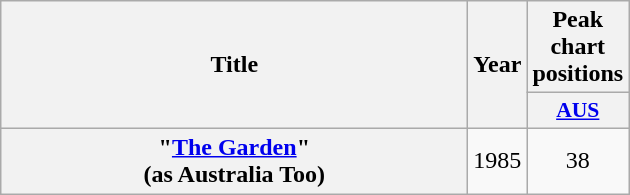<table class="wikitable plainrowheaders" style="text-align:center;" border="1">
<tr>
<th scope="col" rowspan="2" style="width:19em;">Title</th>
<th scope="col" rowspan="2" style="width:1em;">Year</th>
<th scope="col" colspan="1">Peak chart positions</th>
</tr>
<tr>
<th scope="col" style="width:3em;font-size:90%;"><a href='#'>AUS</a><br></th>
</tr>
<tr>
<th scope="row">"<a href='#'>The Garden</a>"<br><span>(as Australia Too)</span></th>
<td>1985</td>
<td>38</td>
</tr>
</table>
